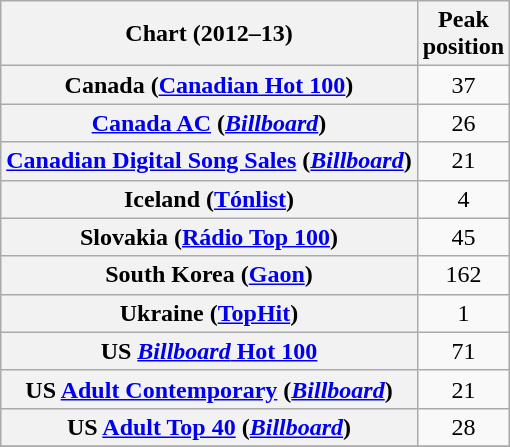<table class="wikitable sortable plainrowheaders">
<tr>
<th>Chart (2012–13)</th>
<th>Peak<br>position</th>
</tr>
<tr>
<th scope="row">Canada (<a href='#'>Canadian Hot 100</a>)</th>
<td align="center">37</td>
</tr>
<tr>
<th scope="row"><a href='#'>Canada AC</a> (<a href='#'><em>Billboard</em></a>)</th>
<td align="center">26</td>
</tr>
<tr>
<th scope="row"><a href='#'>Canadian Digital Song Sales</a> (<em><a href='#'>Billboard</a></em>)</th>
<td style="text-align:center;">21</td>
</tr>
<tr>
<th scope="row">Iceland (<a href='#'>Tónlist</a>)</th>
<td style="text-align:center;">4</td>
</tr>
<tr>
<th scope="row">Slovakia (<a href='#'>Rádio Top 100</a>)</th>
<td style="text-align:center;">45</td>
</tr>
<tr>
<th scope="row">South Korea (<a href='#'>Gaon</a>)</th>
<td style="text-align:center;">162</td>
</tr>
<tr>
<th scope="row">Ukraine (<a href='#'>TopHit</a>)</th>
<td style="text-align:center;">1</td>
</tr>
<tr>
<th scope="row">US <a href='#'><em>Billboard</em> Hot 100</a></th>
<td style="text-align:center;">71</td>
</tr>
<tr>
<th scope="row">US <a href='#'>Adult Contemporary</a> (<em><a href='#'>Billboard</a></em>)</th>
<td style="text-align:center;">21</td>
</tr>
<tr>
<th scope="row">US <a href='#'>Adult Top 40</a> (<em><a href='#'>Billboard</a></em>)</th>
<td style="text-align:center;">28</td>
</tr>
<tr>
</tr>
</table>
